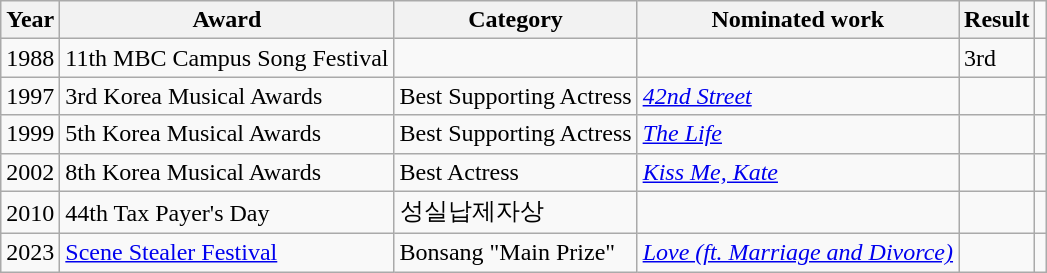<table class="wikitable">
<tr>
<th>Year</th>
<th>Award</th>
<th>Category</th>
<th>Nominated work</th>
<th>Result</th>
<td></td>
</tr>
<tr>
<td>1988</td>
<td>11th MBC Campus Song Festival</td>
<td></td>
<td></td>
<td>3rd</td>
<td></td>
</tr>
<tr>
<td>1997</td>
<td>3rd Korea Musical Awards</td>
<td>Best Supporting Actress</td>
<td><em><a href='#'>42nd Street</a></em></td>
<td></td>
<td></td>
</tr>
<tr>
<td>1999</td>
<td>5th Korea Musical Awards</td>
<td>Best Supporting Actress</td>
<td><em><a href='#'>The Life</a></em></td>
<td></td>
<td></td>
</tr>
<tr>
<td>2002</td>
<td>8th Korea Musical Awards</td>
<td>Best Actress</td>
<td><em><a href='#'>Kiss Me, Kate</a></em></td>
<td></td>
<td></td>
</tr>
<tr>
<td>2010</td>
<td>44th Tax Payer's Day</td>
<td>성실납제자상</td>
<td></td>
<td></td>
<td></td>
</tr>
<tr>
<td>2023</td>
<td><a href='#'>Scene Stealer Festival</a></td>
<td>Bonsang "Main Prize"</td>
<td><em><a href='#'>Love (ft. Marriage and Divorce)</a></em></td>
<td></td>
<td></td>
</tr>
</table>
